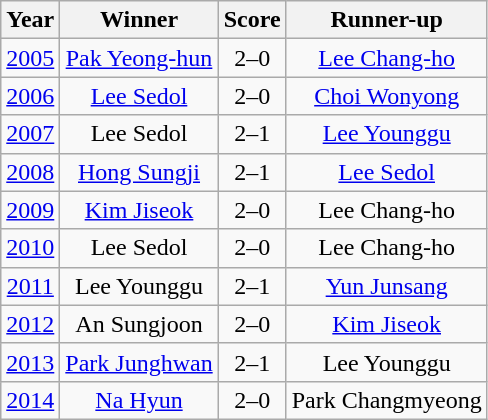<table class="wikitable" style="text-align: center;">
<tr>
<th>Year</th>
<th>Winner</th>
<th>Score</th>
<th>Runner-up</th>
</tr>
<tr>
<td><a href='#'>2005</a></td>
<td><a href='#'>Pak Yeong-hun</a></td>
<td>2–0</td>
<td><a href='#'>Lee Chang-ho</a></td>
</tr>
<tr>
<td><a href='#'>2006</a></td>
<td><a href='#'>Lee Sedol</a></td>
<td>2–0</td>
<td><a href='#'>Choi Wonyong</a></td>
</tr>
<tr>
<td><a href='#'>2007</a></td>
<td>Lee Sedol</td>
<td>2–1</td>
<td><a href='#'>Lee Younggu</a></td>
</tr>
<tr>
<td><a href='#'>2008</a></td>
<td><a href='#'>Hong Sungji</a></td>
<td>2–1</td>
<td><a href='#'>Lee Sedol</a></td>
</tr>
<tr>
<td><a href='#'>2009</a></td>
<td><a href='#'>Kim Jiseok</a></td>
<td>2–0</td>
<td>Lee Chang-ho</td>
</tr>
<tr>
<td><a href='#'>2010</a></td>
<td>Lee Sedol</td>
<td>2–0</td>
<td>Lee Chang-ho</td>
</tr>
<tr>
<td><a href='#'>2011</a></td>
<td>Lee Younggu</td>
<td>2–1</td>
<td><a href='#'>Yun Junsang</a></td>
</tr>
<tr>
<td><a href='#'>2012</a></td>
<td>An Sungjoon</td>
<td>2–0</td>
<td><a href='#'>Kim Jiseok</a></td>
</tr>
<tr>
<td><a href='#'>2013</a></td>
<td><a href='#'>Park Junghwan</a></td>
<td>2–1</td>
<td>Lee Younggu</td>
</tr>
<tr>
<td><a href='#'>2014</a></td>
<td><a href='#'>Na Hyun</a></td>
<td>2–0</td>
<td>Park Changmyeong</td>
</tr>
</table>
